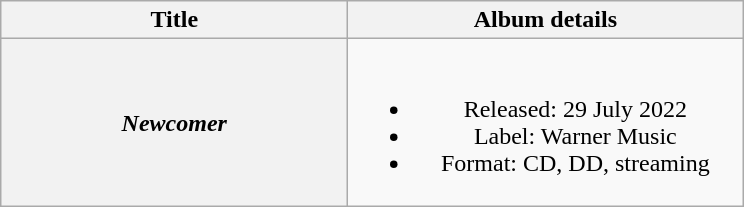<table class="wikitable plainrowheaders" style="text-align:center;" border="1">
<tr>
<th scope="col" style="width:14em;">Title</th>
<th scope="col" style="width:16em;">Album details</th>
</tr>
<tr>
<th scope="row"><em>Newcomer</em></th>
<td><br><ul><li>Released: 29 July 2022</li><li>Label: Warner Music</li><li>Format: CD, DD, streaming</li></ul></td>
</tr>
</table>
